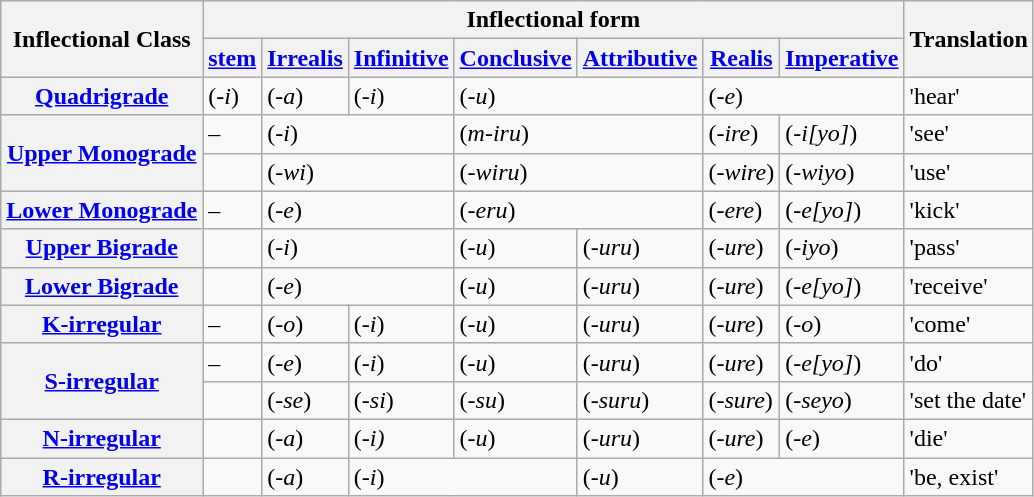<table class="wikitable style="text-align: center">
<tr>
<th rowspan="2">Inflectional Class<br></th>
<th colspan="7">Inflectional form<br></th>
<th rowspan="2">Translation</th>
</tr>
<tr>
<th><a href='#'>stem</a><br></th>
<th><a href='#'>Irrealis</a><br></th>
<th><a href='#'>Infinitive</a><br></th>
<th><a href='#'>Conclusive</a><br></th>
<th><a href='#'>Attributive</a><br></th>
<th><a href='#'>Realis</a><br></th>
<th><a href='#'>Imperative</a><br></th>
</tr>
<tr>
<th><a href='#'>Quadrigrade</a><br></th>
<td> (<em>-i</em>)</td>
<td> (<em>-a</em>)</td>
<td> (<em>-i</em>)</td>
<td colspan="2"> (<em>-u</em>)</td>
<td colspan="2"> (<em>-e</em>)</td>
<td>'hear'</td>
</tr>
<tr>
<th rowspan="2"><a href='#'>Upper Monograde</a><br></th>
<td>–</td>
<td colspan="2"> (<em>-i</em>)</td>
<td colspan="2"> (<em>m-iru</em>)</td>
<td> (<em>-ire</em>)</td>
<td> (<em>-i[yo]</em>)</td>
<td>'see'</td>
</tr>
<tr>
<td></td>
<td colspan="2"> (<em>-wi</em>)</td>
<td colspan="2"> (<em>-wiru</em>)</td>
<td> (<em>-wire</em>)</td>
<td> (<em>-wiyo</em>)</td>
<td>'use'</td>
</tr>
<tr>
<th><a href='#'>Lower Monograde</a><br></th>
<td>–</td>
<td colspan="2"> (<em>-e</em>)</td>
<td colspan="2"> (<em>-eru</em>)</td>
<td> (<em>-ere</em>)</td>
<td> (<em>-e[yo]</em>)</td>
<td>'kick'</td>
</tr>
<tr>
<th><a href='#'>Upper Bigrade</a><br></th>
<td></td>
<td colspan="2"> (<em>-i</em>)</td>
<td> (<em>-u</em>)</td>
<td> (<em>-uru</em>)</td>
<td> (<em>-ure</em>)</td>
<td> (<em>-iyo</em>)</td>
<td>'pass'</td>
</tr>
<tr>
<th><a href='#'>Lower Bigrade</a><br></th>
<td></td>
<td colspan="2"> (<em>-e</em>)</td>
<td> (<em>-u</em>)</td>
<td> (<em>-uru</em>)</td>
<td> (<em>-ure</em>)</td>
<td> (<em>-e[yo]</em>)</td>
<td>'receive'</td>
</tr>
<tr>
<th><a href='#'>K-irregular</a><br></th>
<td>–</td>
<td> (<em>-o</em>)</td>
<td> (<em>-i</em>)</td>
<td> (<em>-u</em>)</td>
<td> (<em>-uru</em>)</td>
<td> (<em>-ure</em>)</td>
<td> (<em>-o</em>)</td>
<td>'come'</td>
</tr>
<tr>
<th rowspan="2"><a href='#'>S-irregular</a><br></th>
<td>–</td>
<td> (<em>-e</em>)</td>
<td> (<em>-i</em>)</td>
<td> (<em>-u</em>)</td>
<td> (<em>-uru</em>)</td>
<td> (<em>-ure</em>)</td>
<td> (<em>-e[yo]</em>)</td>
<td>'do'</td>
</tr>
<tr>
<td></td>
<td> (<em>-se</em>)</td>
<td> (<em>-si</em>)</td>
<td> (<em>-su</em>)</td>
<td> (<em>-suru</em>)</td>
<td> (<em>-sure</em>)</td>
<td> (<em>-seyo</em>)</td>
<td>'set the date'</td>
</tr>
<tr>
<th><a href='#'>N-irregular</a><br></th>
<td></td>
<td> (<em>-a</em>)</td>
<td> (<em>-i)</em></td>
<td> (<em>-u</em>)</td>
<td> (<em>-uru</em>)</td>
<td> (<em>-ure</em>)</td>
<td> (<em>-e</em>)</td>
<td>'die'</td>
</tr>
<tr>
<th><a href='#'>R-irregular</a><br></th>
<td></td>
<td> (<em>-a</em>)</td>
<td colspan="2"> (<em>-i</em>)</td>
<td> (<em>-u</em>)</td>
<td colspan="2"> (<em>-e</em>)</td>
<td>'be, exist'</td>
</tr>
</table>
